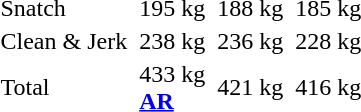<table>
<tr>
<td>Snatch</td>
<td></td>
<td>195 kg</td>
<td></td>
<td>188 kg</td>
<td></td>
<td>185 kg</td>
</tr>
<tr>
<td>Clean & Jerk</td>
<td></td>
<td>238 kg</td>
<td></td>
<td>236 kg</td>
<td></td>
<td>228 kg</td>
</tr>
<tr>
<td>Total</td>
<td></td>
<td>433 kg<br><strong><a href='#'>AR</a></strong></td>
<td></td>
<td>421 kg</td>
<td></td>
<td>416 kg</td>
</tr>
</table>
